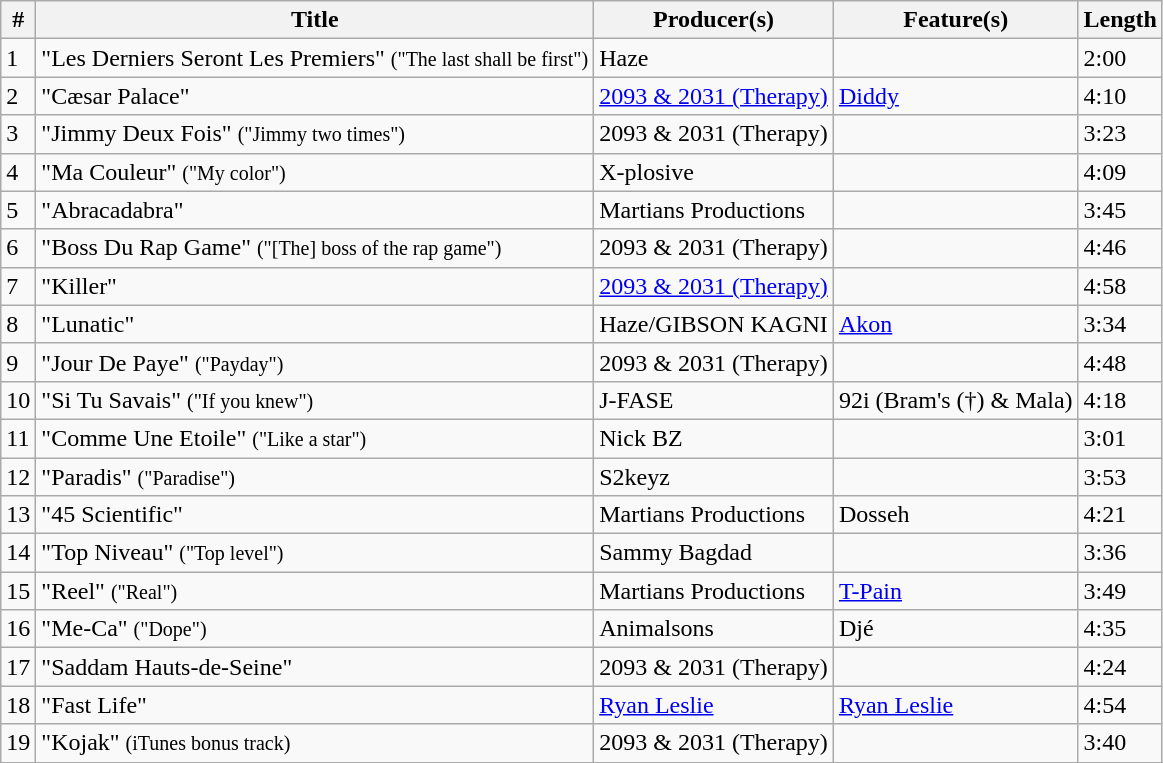<table class="wikitable">
<tr>
<th>#</th>
<th>Title</th>
<th>Producer(s)</th>
<th>Feature(s)</th>
<th>Length</th>
</tr>
<tr>
<td>1</td>
<td>"Les Derniers Seront Les Premiers" <small>("The last shall be first")</small></td>
<td>Haze</td>
<td></td>
<td>2:00</td>
</tr>
<tr>
<td>2</td>
<td>"Cæsar Palace"</td>
<td><a href='#'>2093 & 2031 (Therapy)</a></td>
<td><a href='#'>Diddy</a></td>
<td>4:10</td>
</tr>
<tr>
<td>3</td>
<td>"Jimmy Deux Fois" <small>("Jimmy two times")</small></td>
<td>2093 & 2031 (Therapy)</td>
<td></td>
<td>3:23</td>
</tr>
<tr>
<td>4</td>
<td>"Ma Couleur" <small>("My color")</small></td>
<td>X-plosive</td>
<td></td>
<td>4:09</td>
</tr>
<tr>
<td>5</td>
<td>"Abracadabra"</td>
<td>Martians Productions</td>
<td></td>
<td>3:45</td>
</tr>
<tr>
<td>6</td>
<td>"Boss Du Rap Game" <small>("[The] boss of the rap game")</small></td>
<td>2093 & 2031 (Therapy)</td>
<td></td>
<td>4:46</td>
</tr>
<tr>
<td>7</td>
<td>"Killer"</td>
<td><a href='#'>2093 & 2031 (Therapy)</a></td>
<td></td>
<td>4:58</td>
</tr>
<tr>
<td>8</td>
<td>"Lunatic"</td>
<td>Haze/GIBSON KAGNI</td>
<td><a href='#'>Akon</a></td>
<td>3:34</td>
</tr>
<tr>
<td>9</td>
<td>"Jour De Paye" <small>("Payday")</small></td>
<td>2093 & 2031 (Therapy)</td>
<td></td>
<td>4:48</td>
</tr>
<tr>
<td>10</td>
<td>"Si Tu Savais" <small>("If you knew")</small></td>
<td>J-FASE</td>
<td>92i (Bram's (†) & Mala)</td>
<td>4:18</td>
</tr>
<tr>
<td>11</td>
<td>"Comme Une Etoile" <small>("Like a star")</small></td>
<td>Nick BZ</td>
<td></td>
<td>3:01</td>
</tr>
<tr>
<td>12</td>
<td>"Paradis" <small>("Paradise")</small></td>
<td>S2keyz</td>
<td></td>
<td>3:53</td>
</tr>
<tr>
<td>13</td>
<td>"45 Scientific"</td>
<td>Martians Productions</td>
<td>Dosseh</td>
<td>4:21</td>
</tr>
<tr>
<td>14</td>
<td>"Top Niveau" <small>("Top level")</small></td>
<td>Sammy Bagdad</td>
<td></td>
<td>3:36</td>
</tr>
<tr>
<td>15</td>
<td>"Reel" <small>("Real")</small></td>
<td>Martians Productions</td>
<td><a href='#'>T-Pain</a></td>
<td>3:49</td>
</tr>
<tr>
<td>16</td>
<td>"Me-Ca" <small>("Dope")</small></td>
<td>Animalsons</td>
<td>Djé</td>
<td>4:35</td>
</tr>
<tr>
<td>17</td>
<td>"Saddam Hauts-de-Seine"</td>
<td>2093 & 2031 (Therapy)</td>
<td></td>
<td>4:24</td>
</tr>
<tr>
<td>18</td>
<td>"Fast Life"</td>
<td><a href='#'>Ryan Leslie</a></td>
<td><a href='#'>Ryan Leslie</a></td>
<td>4:54</td>
</tr>
<tr>
<td>19</td>
<td>"Kojak" <small>(iTunes bonus track)</small></td>
<td>2093 & 2031 (Therapy)</td>
<td></td>
<td>3:40</td>
</tr>
<tr>
</tr>
</table>
